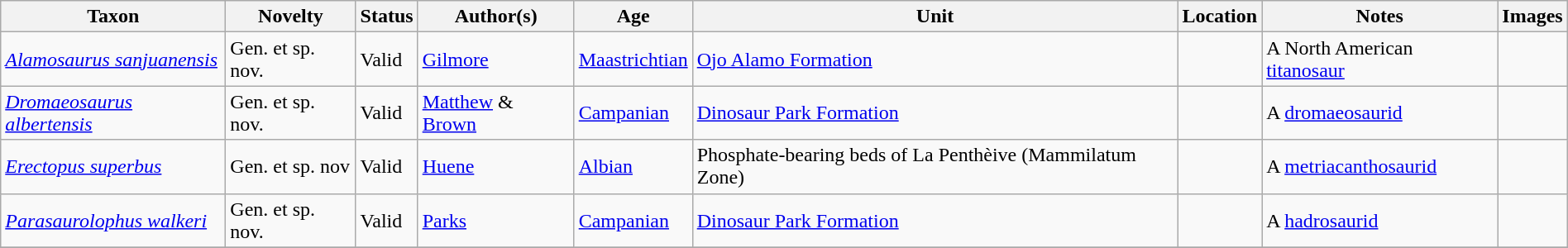<table class="wikitable sortable" align="center" width="100%">
<tr>
<th>Taxon</th>
<th>Novelty</th>
<th>Status</th>
<th>Author(s)</th>
<th>Age</th>
<th>Unit</th>
<th>Location</th>
<th>Notes</th>
<th>Images</th>
</tr>
<tr>
<td><em><a href='#'>Alamosaurus sanjuanensis</a></em></td>
<td>Gen. et sp. nov.</td>
<td>Valid</td>
<td><a href='#'>Gilmore</a></td>
<td><a href='#'>Maastrichtian</a></td>
<td><a href='#'>Ojo Alamo Formation</a></td>
<td><br></td>
<td>A North American <a href='#'>titanosaur</a></td>
<td></td>
</tr>
<tr>
<td><em><a href='#'>Dromaeosaurus albertensis</a></em></td>
<td>Gen. et sp. nov.</td>
<td>Valid</td>
<td><a href='#'>Matthew</a> & <a href='#'>Brown</a></td>
<td><a href='#'>Campanian</a></td>
<td><a href='#'>Dinosaur Park Formation</a></td>
<td><br></td>
<td>A <a href='#'>dromaeosaurid</a></td>
<td></td>
</tr>
<tr>
<td><em><a href='#'>Erectopus superbus</a></em></td>
<td>Gen. et sp. nov</td>
<td>Valid</td>
<td><a href='#'>Huene</a></td>
<td><a href='#'>Albian</a></td>
<td>Phosphate-bearing beds of La Penthèive (Mammilatum Zone)</td>
<td></td>
<td>A <a href='#'>metriacanthosaurid</a></td>
<td></td>
</tr>
<tr>
<td><em><a href='#'>Parasaurolophus walkeri</a></em></td>
<td>Gen. et sp. nov.</td>
<td>Valid</td>
<td><a href='#'>Parks</a></td>
<td><a href='#'>Campanian</a></td>
<td><a href='#'>Dinosaur Park Formation</a></td>
<td><br></td>
<td>A <a href='#'>hadrosaurid</a></td>
<td></td>
</tr>
<tr>
</tr>
</table>
